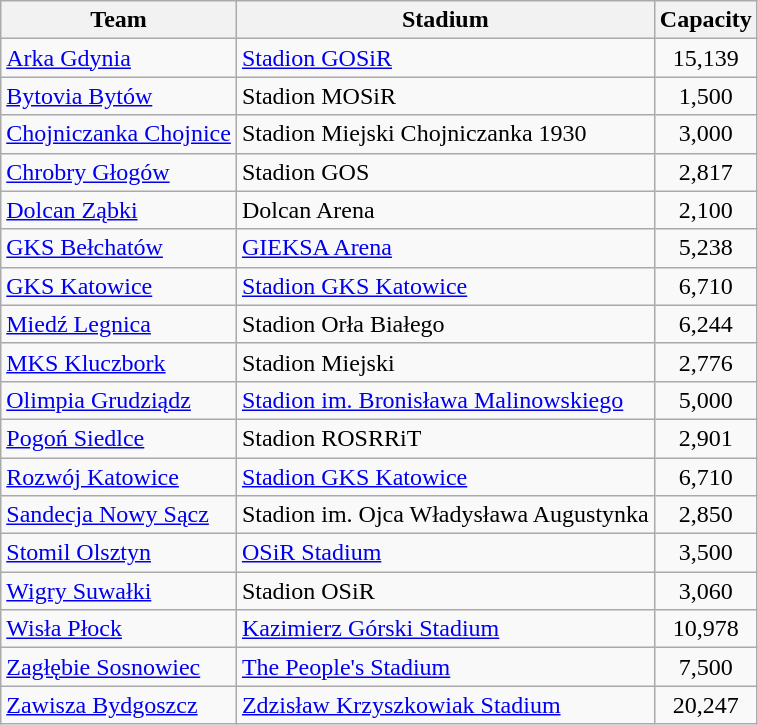<table class="wikitable sortable">
<tr>
<th>Team</th>
<th>Stadium</th>
<th>Capacity</th>
</tr>
<tr>
<td><a href='#'>Arka Gdynia</a></td>
<td><a href='#'>Stadion GOSiR</a></td>
<td style="text-align:center;">15,139</td>
</tr>
<tr>
<td><a href='#'>Bytovia Bytów</a></td>
<td>Stadion MOSiR</td>
<td style="text-align:center;">1,500</td>
</tr>
<tr>
<td><a href='#'>Chojniczanka Chojnice</a></td>
<td>Stadion Miejski Chojniczanka 1930</td>
<td style="text-align:center;">3,000</td>
</tr>
<tr>
<td><a href='#'>Chrobry Głogów</a></td>
<td>Stadion GOS</td>
<td style="text-align:center;">2,817</td>
</tr>
<tr>
<td><a href='#'>Dolcan Ząbki</a></td>
<td>Dolcan Arena</td>
<td style="text-align:center;">2,100</td>
</tr>
<tr>
<td><a href='#'>GKS Bełchatów</a></td>
<td><a href='#'>GIEKSA Arena</a></td>
<td style="text-align:center;">5,238</td>
</tr>
<tr>
<td><a href='#'>GKS Katowice</a></td>
<td><a href='#'>Stadion GKS Katowice</a></td>
<td style="text-align:center;">6,710</td>
</tr>
<tr>
<td><a href='#'>Miedź Legnica</a></td>
<td>Stadion Orła Białego</td>
<td style="text-align:center;">6,244</td>
</tr>
<tr>
<td><a href='#'>MKS Kluczbork</a></td>
<td>Stadion Miejski</td>
<td style="text-align:center;">2,776</td>
</tr>
<tr>
<td><a href='#'>Olimpia Grudziądz</a></td>
<td><a href='#'>Stadion im. Bronisława Malinowskiego</a></td>
<td style="text-align:center;">5,000</td>
</tr>
<tr>
<td><a href='#'>Pogoń Siedlce</a></td>
<td>Stadion ROSRRiT </td>
<td style="text-align:center;">2,901</td>
</tr>
<tr>
<td><a href='#'>Rozwój Katowice</a></td>
<td><a href='#'>Stadion GKS Katowice</a> </td>
<td style="text-align:center;">6,710</td>
</tr>
<tr>
<td><a href='#'>Sandecja Nowy Sącz</a></td>
<td>Stadion im. Ojca Władysława Augustynka</td>
<td style="text-align:center;">2,850</td>
</tr>
<tr>
<td><a href='#'>Stomil Olsztyn</a></td>
<td><a href='#'>OSiR Stadium</a></td>
<td style="text-align:center;">3,500</td>
</tr>
<tr>
<td><a href='#'>Wigry Suwałki</a></td>
<td>Stadion OSiR</td>
<td style="text-align:center;">3,060</td>
</tr>
<tr>
<td><a href='#'>Wisła Płock</a></td>
<td><a href='#'>Kazimierz Górski Stadium</a></td>
<td style="text-align:center;">10,978</td>
</tr>
<tr>
<td><a href='#'>Zagłębie Sosnowiec</a></td>
<td><a href='#'>The People's Stadium</a></td>
<td style="text-align:center;">7,500</td>
</tr>
<tr>
<td><a href='#'>Zawisza Bydgoszcz</a></td>
<td><a href='#'>Zdzisław Krzyszkowiak Stadium</a></td>
<td style="text-align:center;">20,247</td>
</tr>
</table>
